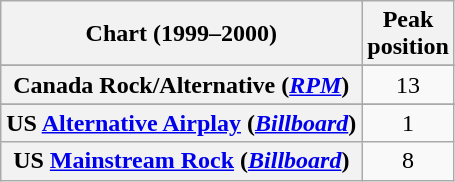<table class="wikitable sortable plainrowheaders" style="text-align:center">
<tr>
<th scope="col">Chart (1999–2000)</th>
<th scope="col">Peak<br>position</th>
</tr>
<tr>
</tr>
<tr>
<th scope="row">Canada Rock/Alternative (<em><a href='#'>RPM</a></em>)</th>
<td>13</td>
</tr>
<tr>
</tr>
<tr>
<th scope="row">US <a href='#'>Alternative Airplay</a> (<em><a href='#'>Billboard</a></em>)</th>
<td>1</td>
</tr>
<tr>
<th scope="row">US <a href='#'>Mainstream Rock</a> (<em><a href='#'>Billboard</a></em>)</th>
<td>8</td>
</tr>
</table>
